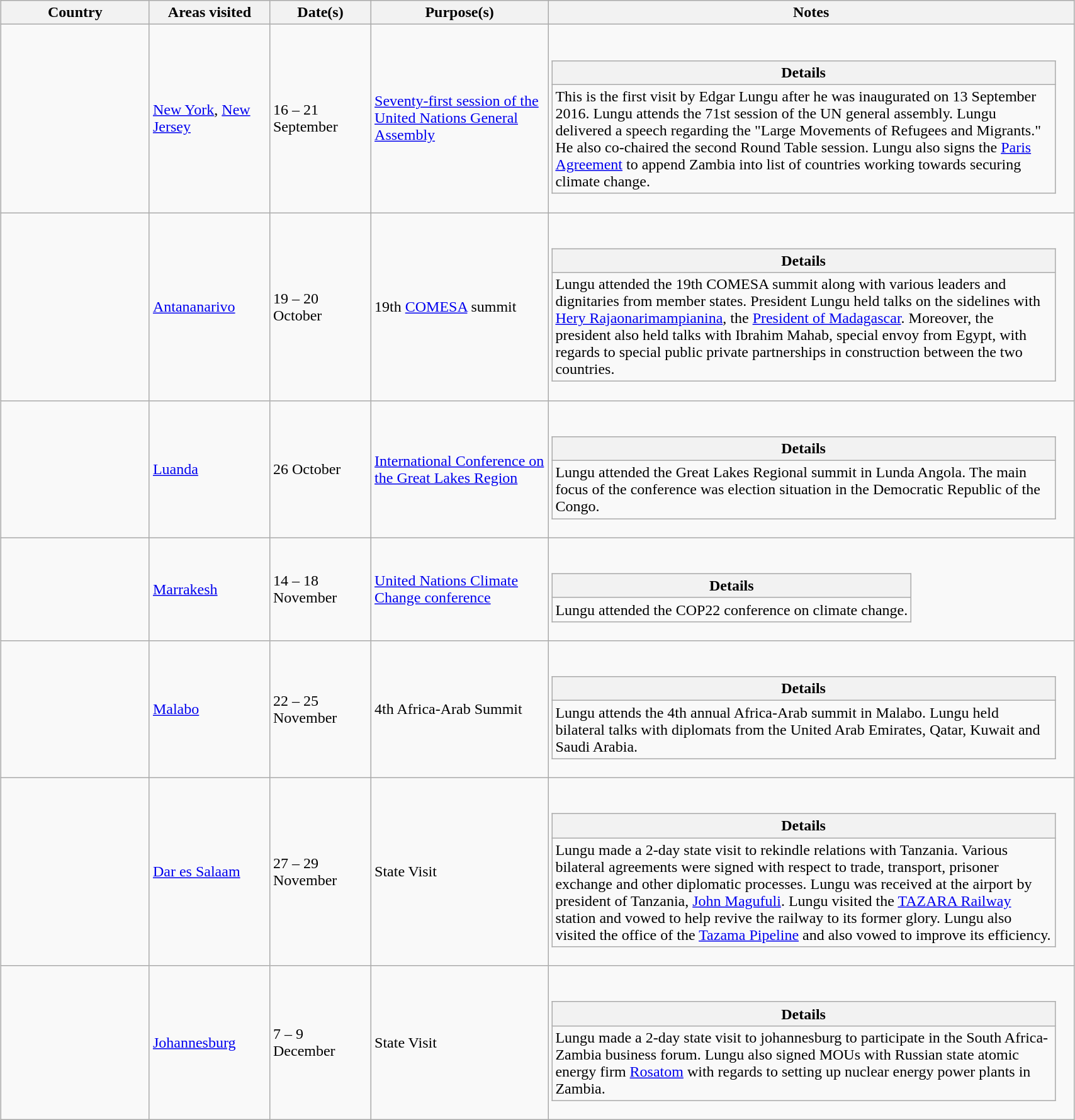<table class="wikitable outercollapse sortable" style="margin: 1em auto 1em auto">
<tr>
<th width="150">Country</th>
<th width="120">Areas visited</th>
<th width="100">Date(s)</th>
<th width="180">Purpose(s)</th>
<th width="550">Notes</th>
</tr>
<tr>
<td></td>
<td><a href='#'>New York</a>, <a href='#'>New Jersey</a></td>
<td>16 – 21 September</td>
<td><a href='#'>Seventy-first session of the United Nations General Assembly</a></td>
<td><br><table class="wikitable collapsible innercollapse">
<tr>
<th>Details</th>
</tr>
<tr>
<td>This is the first visit by Edgar Lungu after he was inaugurated on 13 September 2016. Lungu attends the 71st session of the UN general assembly. Lungu delivered a speech regarding the "Large Movements of Refugees and Migrants." He also co-chaired the second Round Table session. Lungu also signs the <a href='#'>Paris Agreement</a> to append Zambia into list of countries working towards securing climate change.</td>
</tr>
</table>
</td>
</tr>
<tr>
<td></td>
<td><a href='#'>Antananarivo</a></td>
<td>19 – 20 October</td>
<td>19th <a href='#'>COMESA</a> summit</td>
<td><br><table class="wikitable collapsible innercollapse">
<tr>
<th>Details</th>
</tr>
<tr>
<td>Lungu attended the 19th COMESA summit along with various leaders and dignitaries from member states. President Lungu held talks on the sidelines with <a href='#'>Hery Rajaonarimampianina</a>, the <a href='#'>President of Madagascar</a>. Moreover, the president also held talks with Ibrahim Mahab, special envoy from Egypt, with regards to special public private partnerships in construction between the two countries.</td>
</tr>
</table>
</td>
</tr>
<tr>
<td></td>
<td><a href='#'>Luanda</a></td>
<td>26 October</td>
<td><a href='#'>International Conference on the Great Lakes Region</a></td>
<td><br><table class="wikitable collapsible innercollapse">
<tr>
<th>Details</th>
</tr>
<tr>
<td>Lungu attended the Great Lakes Regional summit in Lunda Angola. The main focus of the conference was election situation in the Democratic Republic of the Congo.</td>
</tr>
</table>
</td>
</tr>
<tr>
<td></td>
<td><a href='#'>Marrakesh</a></td>
<td>14 – 18 November</td>
<td><a href='#'>United Nations Climate Change conference</a></td>
<td><br><table class="wikitable collapsible innercollapse">
<tr>
<th>Details</th>
</tr>
<tr>
<td>Lungu attended the COP22 conference on climate change.</td>
</tr>
</table>
</td>
</tr>
<tr>
<td></td>
<td><a href='#'>Malabo</a></td>
<td>22 – 25 November</td>
<td>4th Africa-Arab Summit</td>
<td><br><table class="wikitable collapsible innercollapse">
<tr>
<th>Details</th>
</tr>
<tr>
<td>Lungu attends the 4th annual Africa-Arab summit in Malabo. Lungu held bilateral talks with diplomats from the United Arab Emirates, Qatar, Kuwait and Saudi Arabia.</td>
</tr>
</table>
</td>
</tr>
<tr>
<td></td>
<td><a href='#'>Dar es Salaam</a></td>
<td>27 – 29 November</td>
<td>State Visit</td>
<td><br><table class="wikitable collapsible innercollapse">
<tr>
<th>Details</th>
</tr>
<tr>
<td>Lungu made a 2-day state visit to rekindle relations with Tanzania. Various bilateral agreements were signed with respect to trade, transport, prisoner exchange and other diplomatic processes. Lungu was received at the airport by president of Tanzania, <a href='#'>John Magufuli</a>. Lungu visited the <a href='#'>TAZARA Railway</a> station and vowed to help revive the railway to its former glory. Lungu also visited the office of the <a href='#'>Tazama Pipeline</a> and also vowed to improve its efficiency.</td>
</tr>
</table>
</td>
</tr>
<tr>
<td></td>
<td><a href='#'>Johannesburg</a></td>
<td>7 – 9 December</td>
<td>State Visit</td>
<td><br><table class="wikitable collapsible innercollapse">
<tr>
<th>Details</th>
</tr>
<tr>
<td>Lungu made a 2-day state visit to johannesburg to participate in the South Africa-Zambia business forum. Lungu also signed MOUs with Russian state atomic energy firm <a href='#'>Rosatom</a> with regards to setting up nuclear energy power plants in Zambia.</td>
</tr>
</table>
</td>
</tr>
</table>
